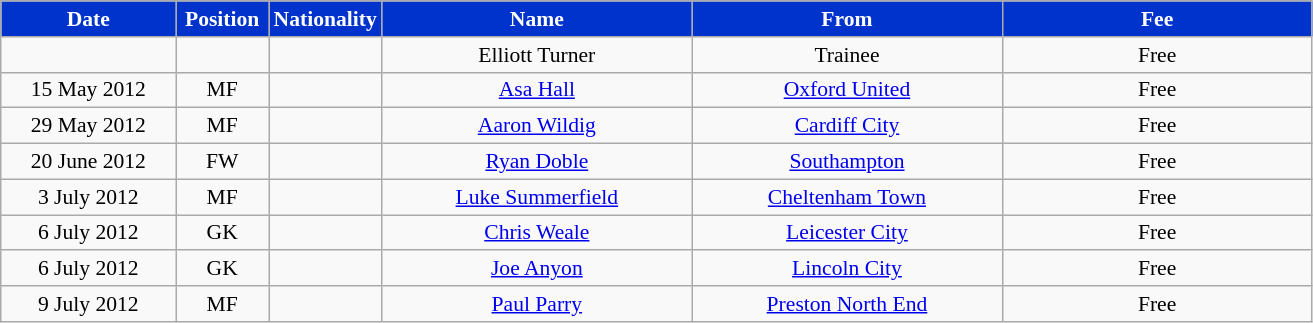<table class="wikitable"  style="text-align:center; font-size:90%; ">
<tr>
<th style="background:#03c; color:white; width:110px;">Date</th>
<th style="background:#03c; color:white; width:55px;">Position</th>
<th style="background:#03c; color:white; width:55px;">Nationality</th>
<th style="background:#03c; color:white; width:200px;">Name</th>
<th style="background:#03c; color:white; width:200px;">From</th>
<th style="background:#03c; color:white; width:200px;">Fee</th>
</tr>
<tr>
<td></td>
<td></td>
<td></td>
<td>Elliott Turner</td>
<td>Trainee</td>
<td>Free</td>
</tr>
<tr>
<td>15 May 2012</td>
<td>MF</td>
<td></td>
<td><a href='#'>Asa Hall</a></td>
<td> <a href='#'>Oxford United</a></td>
<td>Free</td>
</tr>
<tr>
<td>29 May 2012</td>
<td>MF</td>
<td></td>
<td><a href='#'>Aaron Wildig</a></td>
<td> <a href='#'>Cardiff City</a></td>
<td>Free</td>
</tr>
<tr>
<td>20 June 2012</td>
<td>FW</td>
<td></td>
<td><a href='#'>Ryan Doble</a></td>
<td> <a href='#'>Southampton</a></td>
<td>Free</td>
</tr>
<tr>
<td>3 July 2012</td>
<td>MF</td>
<td></td>
<td><a href='#'>Luke Summerfield</a></td>
<td> <a href='#'>Cheltenham Town</a></td>
<td>Free</td>
</tr>
<tr>
<td>6 July 2012</td>
<td>GK</td>
<td></td>
<td><a href='#'>Chris Weale</a></td>
<td> <a href='#'>Leicester City</a></td>
<td>Free</td>
</tr>
<tr>
<td>6 July 2012</td>
<td>GK</td>
<td></td>
<td><a href='#'>Joe Anyon</a></td>
<td> <a href='#'>Lincoln City</a></td>
<td>Free</td>
</tr>
<tr>
<td>9 July 2012</td>
<td>MF</td>
<td></td>
<td><a href='#'>Paul Parry</a></td>
<td> <a href='#'>Preston North End</a></td>
<td>Free</td>
</tr>
</table>
